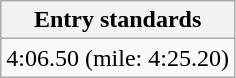<table class="wikitable" border="1" align="upright">
<tr>
<th>Entry standards</th>
</tr>
<tr>
<td>4:06.50 (mile: 4:25.20)</td>
</tr>
</table>
